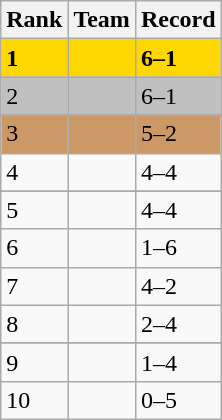<table class="wikitable">
<tr>
<th>Rank</th>
<th>Team</th>
<th>Record</th>
</tr>
<tr bgcolor=gold>
<td><strong>1</strong></td>
<td><strong></strong></td>
<td><strong>6–1</strong></td>
</tr>
<tr bgcolor=silver>
<td>2</td>
<td></td>
<td>6–1</td>
</tr>
<tr>
</tr>
<tr bgcolor=cc9966>
<td>3</td>
<td></td>
<td>5–2</td>
</tr>
<tr>
<td>4</td>
<td></td>
<td>4–4</td>
</tr>
<tr>
</tr>
<tr>
<td>5</td>
<td></td>
<td>4–4</td>
</tr>
<tr>
<td>6</td>
<td></td>
<td>1–6</td>
</tr>
<tr>
<td>7</td>
<td></td>
<td>4–2</td>
</tr>
<tr>
<td>8</td>
<td></td>
<td>2–4</td>
</tr>
<tr>
</tr>
<tr>
<td>9</td>
<td></td>
<td>1–4</td>
</tr>
<tr>
<td>10</td>
<td></td>
<td>0–5</td>
</tr>
</table>
